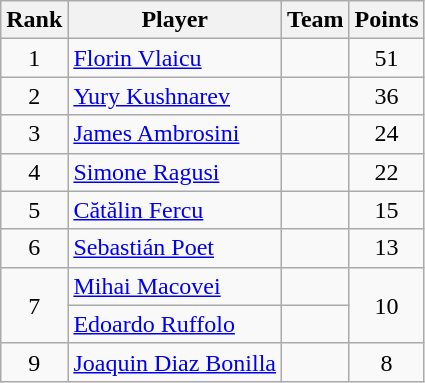<table class="wikitable">
<tr>
<th>Rank</th>
<th>Player</th>
<th>Team</th>
<th>Points</th>
</tr>
<tr>
<td rowspan= 1 align=center>1</td>
<td><a href='#'>Florin Vlaicu</a></td>
<td></td>
<td rowspan=1 align=center>51</td>
</tr>
<tr>
<td rowspan= 1 align=center>2</td>
<td><a href='#'>Yury Kushnarev</a></td>
<td></td>
<td rowspan=1 align=center>36</td>
</tr>
<tr>
<td rowspan= 1 align=center>3</td>
<td><a href='#'>James Ambrosini</a></td>
<td></td>
<td rowspan=1 align=center>24</td>
</tr>
<tr>
<td rowspan= 1 align=center>4</td>
<td><a href='#'>Simone Ragusi</a></td>
<td></td>
<td rowspan=1 align=center>22</td>
</tr>
<tr>
<td rowspan= 1 align=center>5</td>
<td><a href='#'>Cătălin Fercu</a></td>
<td></td>
<td rowspan=1 align=center>15</td>
</tr>
<tr>
<td rowspan= 1 align=center>6</td>
<td><a href='#'>Sebastián Poet</a></td>
<td></td>
<td rowspan=1 align=center>13</td>
</tr>
<tr>
<td rowspan= 2 align=center>7</td>
<td><a href='#'>Mihai Macovei</a></td>
<td></td>
<td rowspan=2 align=center>10</td>
</tr>
<tr>
<td><a href='#'>Edoardo Ruffolo</a></td>
<td></td>
</tr>
<tr>
<td rowspan= 1 align=center>9</td>
<td><a href='#'>Joaquin Diaz Bonilla</a></td>
<td></td>
<td rowspan=1 align=center>8</td>
</tr>
</table>
